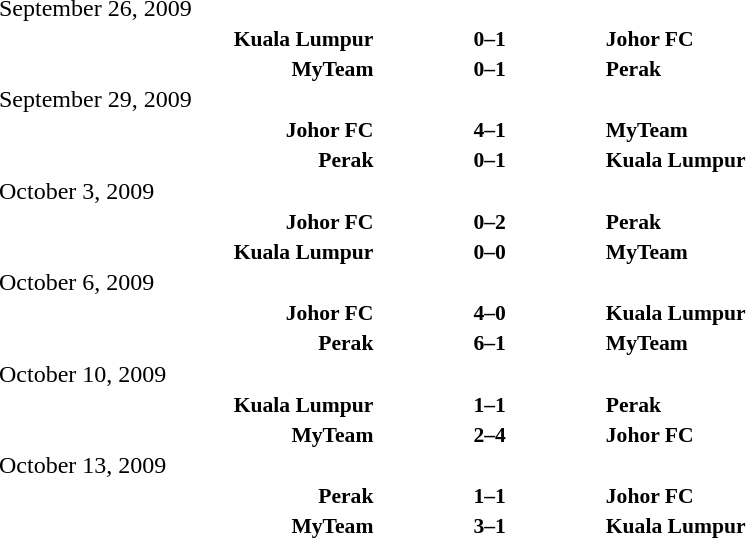<table width=100% cellspacing=1>
<tr>
<th width=20%></th>
<th width=12%></th>
<th width=20%></th>
<th></th>
</tr>
<tr>
<td>September 26, 2009</td>
</tr>
<tr style=font-size:90%>
<td align=right><strong>Kuala Lumpur</strong></td>
<td align=center><strong>0–1</strong></td>
<td><strong>Johor FC</strong></td>
<td></td>
<td></td>
</tr>
<tr style=font-size:90%>
<td align=right><strong>MyTeam</strong></td>
<td align=center><strong>0–1</strong></td>
<td><strong>Perak</strong></td>
<td></td>
<td></td>
</tr>
<tr>
<td>September 29, 2009</td>
</tr>
<tr style=font-size:90%>
<td align=right><strong>Johor FC</strong></td>
<td align=center><strong>4–1</strong></td>
<td><strong>MyTeam</strong></td>
<td></td>
<td></td>
</tr>
<tr style=font-size:90%>
<td align=right><strong>Perak</strong></td>
<td align=center><strong>0–1</strong></td>
<td><strong>Kuala Lumpur</strong></td>
<td></td>
<td></td>
</tr>
<tr>
<td>October 3, 2009</td>
</tr>
<tr style=font-size:90%>
<td align=right><strong>Johor FC</strong></td>
<td align=center><strong>0–2</strong></td>
<td><strong>Perak</strong></td>
<td></td>
<td></td>
</tr>
<tr style=font-size:90%>
<td align=right><strong>Kuala Lumpur</strong></td>
<td align=center><strong>0–0</strong></td>
<td><strong>MyTeam</strong></td>
<td></td>
<td></td>
</tr>
<tr>
<td>October 6, 2009</td>
</tr>
<tr style=font-size:90%>
<td align=right><strong>Johor FC</strong></td>
<td align=center><strong>4–0</strong></td>
<td><strong>Kuala Lumpur</strong></td>
<td></td>
<td></td>
</tr>
<tr style=font-size:90%>
<td align=right><strong>Perak</strong></td>
<td align=center><strong>6–1</strong></td>
<td><strong>MyTeam</strong></td>
<td></td>
<td></td>
</tr>
<tr>
<td>October 10, 2009</td>
</tr>
<tr style=font-size:90%>
<td align=right><strong>Kuala Lumpur</strong></td>
<td align=center><strong>1–1</strong></td>
<td><strong>Perak</strong></td>
<td></td>
<td></td>
</tr>
<tr style=font-size:90%>
<td align=right><strong>MyTeam</strong></td>
<td align=center><strong>2–4</strong></td>
<td><strong>Johor FC</strong></td>
<td></td>
<td></td>
</tr>
<tr>
<td>October 13, 2009</td>
</tr>
<tr style=font-size:90%>
<td align=right><strong>Perak</strong></td>
<td align=center><strong>1–1</strong></td>
<td><strong>Johor FC</strong></td>
<td></td>
<td></td>
</tr>
<tr style=font-size:90%>
<td align=right><strong>MyTeam</strong></td>
<td align=center><strong>3–1</strong></td>
<td><strong>Kuala Lumpur</strong></td>
<td></td>
<td></td>
</tr>
</table>
